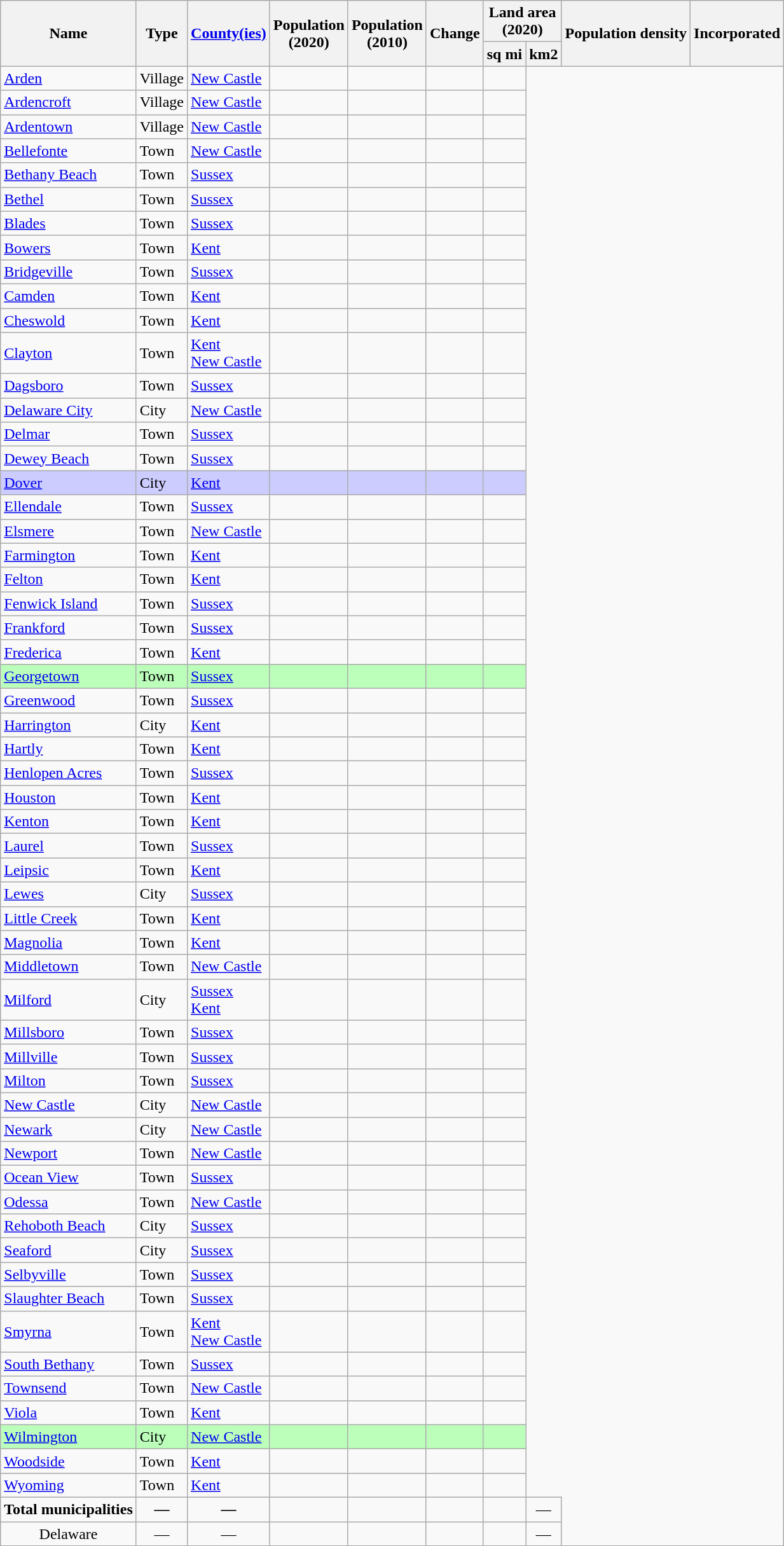<table class="wikitable sortable">
<tr>
<th scope="col" rowspan=2>Name</th>
<th scope="col" rowspan=2>Type</th>
<th scope="col" rowspan=2><a href='#'>County(ies)</a></th>
<th scope="col" rowspan=2>Population<br>(2020)</th>
<th scope="col" rowspan=2>Population<br>(2010)</th>
<th scope="col" rowspan=2>Change</th>
<th scope="col" colspan=2>Land area<br>(2020)</th>
<th scope="col" rowspan=2 data-sort-type="number">Population density</th>
<th scope="col" rowspan=2>Incorporated</th>
</tr>
<tr>
<th>sq mi</th>
<th>km2</th>
</tr>
<tr>
<td><a href='#'>Arden</a></td>
<td>Village</td>
<td><a href='#'>New Castle</a></td>
<td></td>
<td></td>
<td></td>
<td></td>
</tr>
<tr>
<td><a href='#'>Ardencroft</a></td>
<td>Village</td>
<td><a href='#'>New Castle</a></td>
<td></td>
<td></td>
<td></td>
<td></td>
</tr>
<tr>
<td><a href='#'>Ardentown</a></td>
<td>Village</td>
<td><a href='#'>New Castle</a></td>
<td></td>
<td></td>
<td></td>
<td></td>
</tr>
<tr>
<td><a href='#'>Bellefonte</a></td>
<td>Town</td>
<td><a href='#'>New Castle</a></td>
<td></td>
<td></td>
<td></td>
<td></td>
</tr>
<tr>
<td><a href='#'>Bethany Beach</a></td>
<td>Town</td>
<td><a href='#'>Sussex</a></td>
<td></td>
<td></td>
<td></td>
<td></td>
</tr>
<tr>
<td><a href='#'>Bethel</a></td>
<td>Town</td>
<td><a href='#'>Sussex</a></td>
<td></td>
<td></td>
<td></td>
<td></td>
</tr>
<tr>
<td><a href='#'>Blades</a></td>
<td>Town</td>
<td><a href='#'>Sussex</a></td>
<td></td>
<td></td>
<td></td>
<td></td>
</tr>
<tr>
<td><a href='#'>Bowers</a></td>
<td>Town</td>
<td><a href='#'>Kent</a></td>
<td></td>
<td></td>
<td></td>
<td></td>
</tr>
<tr>
<td><a href='#'>Bridgeville</a></td>
<td>Town</td>
<td><a href='#'>Sussex</a></td>
<td></td>
<td></td>
<td></td>
<td></td>
</tr>
<tr>
<td><a href='#'>Camden</a></td>
<td>Town</td>
<td><a href='#'>Kent</a></td>
<td></td>
<td></td>
<td></td>
<td></td>
</tr>
<tr>
<td><a href='#'>Cheswold</a></td>
<td>Town</td>
<td><a href='#'>Kent</a></td>
<td></td>
<td></td>
<td></td>
<td></td>
</tr>
<tr>
<td><a href='#'>Clayton</a></td>
<td>Town</td>
<td><a href='#'>Kent</a><br><a href='#'>New Castle</a></td>
<td></td>
<td></td>
<td></td>
<td></td>
</tr>
<tr>
<td><a href='#'>Dagsboro</a></td>
<td>Town</td>
<td><a href='#'>Sussex</a></td>
<td></td>
<td></td>
<td></td>
<td></td>
</tr>
<tr>
<td><a href='#'>Delaware City</a></td>
<td>City</td>
<td><a href='#'>New Castle</a></td>
<td></td>
<td></td>
<td></td>
<td></td>
</tr>
<tr>
<td><a href='#'>Delmar</a></td>
<td>Town</td>
<td><a href='#'>Sussex</a></td>
<td></td>
<td></td>
<td></td>
<td></td>
</tr>
<tr>
<td><a href='#'>Dewey Beach</a></td>
<td>Town</td>
<td><a href='#'>Sussex</a></td>
<td></td>
<td></td>
<td></td>
<td></td>
</tr>
<tr style="background-color:#ccf;">
<td><a href='#'>Dover</a></td>
<td>City</td>
<td><a href='#'>Kent</a></td>
<td></td>
<td></td>
<td></td>
<td></td>
</tr>
<tr>
<td><a href='#'>Ellendale</a></td>
<td>Town</td>
<td><a href='#'>Sussex</a></td>
<td></td>
<td></td>
<td></td>
<td></td>
</tr>
<tr>
<td><a href='#'>Elsmere</a></td>
<td>Town</td>
<td><a href='#'>New Castle</a></td>
<td></td>
<td></td>
<td></td>
<td></td>
</tr>
<tr>
<td><a href='#'>Farmington</a></td>
<td>Town</td>
<td><a href='#'>Kent</a></td>
<td></td>
<td></td>
<td></td>
<td></td>
</tr>
<tr>
<td><a href='#'>Felton</a></td>
<td>Town</td>
<td><a href='#'>Kent</a></td>
<td></td>
<td></td>
<td></td>
<td></td>
</tr>
<tr>
<td><a href='#'>Fenwick Island</a></td>
<td>Town</td>
<td><a href='#'>Sussex</a></td>
<td></td>
<td></td>
<td></td>
<td></td>
</tr>
<tr>
<td><a href='#'>Frankford</a></td>
<td>Town</td>
<td><a href='#'>Sussex</a></td>
<td></td>
<td></td>
<td></td>
<td></td>
</tr>
<tr>
<td><a href='#'>Frederica</a></td>
<td>Town</td>
<td><a href='#'>Kent</a></td>
<td></td>
<td></td>
<td></td>
<td></td>
</tr>
<tr style="background-color:#bfb;">
<td><a href='#'>Georgetown</a></td>
<td>Town</td>
<td><a href='#'>Sussex</a></td>
<td></td>
<td></td>
<td></td>
<td></td>
</tr>
<tr>
<td><a href='#'>Greenwood</a></td>
<td>Town</td>
<td><a href='#'>Sussex</a></td>
<td></td>
<td></td>
<td></td>
<td></td>
</tr>
<tr>
<td><a href='#'>Harrington</a></td>
<td>City</td>
<td><a href='#'>Kent</a></td>
<td></td>
<td></td>
<td></td>
<td></td>
</tr>
<tr>
<td><a href='#'>Hartly</a></td>
<td>Town</td>
<td><a href='#'>Kent</a></td>
<td></td>
<td></td>
<td></td>
<td></td>
</tr>
<tr>
<td><a href='#'>Henlopen Acres</a></td>
<td>Town</td>
<td><a href='#'>Sussex</a></td>
<td></td>
<td></td>
<td></td>
<td></td>
</tr>
<tr>
<td><a href='#'>Houston</a></td>
<td>Town</td>
<td><a href='#'>Kent</a></td>
<td></td>
<td></td>
<td></td>
<td></td>
</tr>
<tr>
<td><a href='#'>Kenton</a></td>
<td>Town</td>
<td><a href='#'>Kent</a></td>
<td></td>
<td></td>
<td></td>
<td></td>
</tr>
<tr>
<td><a href='#'>Laurel</a></td>
<td>Town</td>
<td><a href='#'>Sussex</a></td>
<td></td>
<td></td>
<td></td>
<td></td>
</tr>
<tr>
<td><a href='#'>Leipsic</a></td>
<td>Town</td>
<td><a href='#'>Kent</a></td>
<td></td>
<td></td>
<td></td>
<td></td>
</tr>
<tr>
<td><a href='#'>Lewes</a></td>
<td>City</td>
<td><a href='#'>Sussex</a></td>
<td></td>
<td></td>
<td></td>
<td></td>
</tr>
<tr>
<td><a href='#'>Little Creek</a></td>
<td>Town</td>
<td><a href='#'>Kent</a></td>
<td></td>
<td></td>
<td></td>
<td></td>
</tr>
<tr>
<td><a href='#'>Magnolia</a></td>
<td>Town</td>
<td><a href='#'>Kent</a></td>
<td></td>
<td></td>
<td></td>
<td></td>
</tr>
<tr>
<td><a href='#'>Middletown</a></td>
<td>Town</td>
<td><a href='#'>New Castle</a></td>
<td></td>
<td></td>
<td></td>
<td></td>
</tr>
<tr>
<td><a href='#'>Milford</a></td>
<td>City</td>
<td><a href='#'>Sussex</a><br><a href='#'>Kent</a></td>
<td></td>
<td></td>
<td></td>
<td></td>
</tr>
<tr>
<td><a href='#'>Millsboro</a></td>
<td>Town</td>
<td><a href='#'>Sussex</a></td>
<td></td>
<td></td>
<td></td>
<td></td>
</tr>
<tr>
<td><a href='#'>Millville</a></td>
<td>Town</td>
<td><a href='#'>Sussex</a></td>
<td></td>
<td></td>
<td></td>
<td></td>
</tr>
<tr>
<td><a href='#'>Milton</a></td>
<td>Town</td>
<td><a href='#'>Sussex</a></td>
<td></td>
<td></td>
<td></td>
<td></td>
</tr>
<tr>
<td><a href='#'>New Castle</a></td>
<td>City</td>
<td><a href='#'>New Castle</a></td>
<td></td>
<td></td>
<td></td>
<td></td>
</tr>
<tr>
<td><a href='#'>Newark</a></td>
<td>City</td>
<td><a href='#'>New Castle</a></td>
<td></td>
<td></td>
<td></td>
<td></td>
</tr>
<tr>
<td><a href='#'>Newport</a></td>
<td>Town</td>
<td><a href='#'>New Castle</a></td>
<td></td>
<td></td>
<td></td>
<td></td>
</tr>
<tr>
<td><a href='#'>Ocean View</a></td>
<td>Town</td>
<td><a href='#'>Sussex</a></td>
<td></td>
<td></td>
<td></td>
<td></td>
</tr>
<tr>
<td><a href='#'>Odessa</a></td>
<td>Town</td>
<td><a href='#'>New Castle</a></td>
<td></td>
<td></td>
<td></td>
<td></td>
</tr>
<tr>
<td><a href='#'>Rehoboth Beach</a></td>
<td>City</td>
<td><a href='#'>Sussex</a></td>
<td></td>
<td></td>
<td></td>
<td></td>
</tr>
<tr>
<td><a href='#'>Seaford</a></td>
<td>City</td>
<td><a href='#'>Sussex</a></td>
<td></td>
<td></td>
<td></td>
<td></td>
</tr>
<tr>
<td><a href='#'>Selbyville</a></td>
<td>Town</td>
<td><a href='#'>Sussex</a></td>
<td></td>
<td></td>
<td></td>
<td></td>
</tr>
<tr>
<td><a href='#'>Slaughter Beach</a></td>
<td>Town</td>
<td><a href='#'>Sussex</a></td>
<td></td>
<td></td>
<td></td>
<td></td>
</tr>
<tr>
<td><a href='#'>Smyrna</a></td>
<td>Town</td>
<td><a href='#'>Kent</a><br><a href='#'>New Castle</a></td>
<td></td>
<td></td>
<td></td>
<td></td>
</tr>
<tr>
<td><a href='#'>South Bethany</a></td>
<td>Town</td>
<td><a href='#'>Sussex</a></td>
<td></td>
<td></td>
<td></td>
<td></td>
</tr>
<tr>
<td><a href='#'>Townsend</a></td>
<td>Town</td>
<td><a href='#'>New Castle</a></td>
<td></td>
<td></td>
<td></td>
<td></td>
</tr>
<tr>
<td><a href='#'>Viola</a></td>
<td>Town</td>
<td><a href='#'>Kent</a></td>
<td></td>
<td></td>
<td></td>
<td></td>
</tr>
<tr style="background-color:#bfb;">
<td><a href='#'>Wilmington</a></td>
<td>City</td>
<td><a href='#'>New Castle</a></td>
<td></td>
<td></td>
<td></td>
<td></td>
</tr>
<tr>
<td><a href='#'>Woodside</a></td>
<td>Town</td>
<td><a href='#'>Kent</a></td>
<td></td>
<td></td>
<td></td>
<td></td>
</tr>
<tr>
<td><a href='#'>Wyoming</a></td>
<td>Town</td>
<td><a href='#'>Kent</a></td>
<td></td>
<td></td>
<td></td>
<td></td>
</tr>
<tr class="sortbottom" style="text-align:center;" style="background: #f2f2f2;">
<td><strong>Total municipalities</strong></td>
<td align=center><strong>—</strong></td>
<td align=center><strong>—</strong></td>
<td></td>
<td align=right><strong><em></td>
<td align=right></strong><strong></td>
<td></strong><strong></td>
<td align=center></strong>—<strong></td>
</tr>
<tr class="sortbottom" style="text-align:center;" style="background: #f2f2f2;">
<td></strong>Delaware<strong></td>
<td align=center></strong>—<strong></td>
<td align=center></strong>—<strong></td>
<td></td>
<td align=right></strong><strong></td>
<td align=right></strong><strong></td>
<td></strong><strong></td>
<td align=center></strong>—<strong></td>
</tr>
</table>
